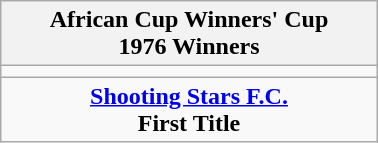<table class="wikitable" style="text-align: center; margin: 0 auto; width: 20%">
<tr>
<th>African Cup Winners' Cup<br>1976 Winners</th>
</tr>
<tr>
<td></td>
</tr>
<tr>
<td><strong><a href='#'>Shooting Stars F.C.</a></strong><br><strong>First Title</strong></td>
</tr>
</table>
